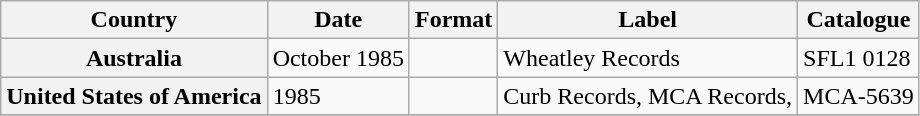<table class="wikitable plainrowheaders">
<tr>
<th scope="col">Country</th>
<th scope="col">Date</th>
<th scope="col">Format</th>
<th scope="col">Label</th>
<th scope="col">Catalogue</th>
</tr>
<tr>
<th scope="row">Australia</th>
<td>October 1985</td>
<td></td>
<td>Wheatley Records</td>
<td>SFL1 0128</td>
</tr>
<tr>
<th scope="row">United States of America</th>
<td>1985</td>
<td></td>
<td>Curb Records, MCA Records,</td>
<td>MCA-5639</td>
</tr>
<tr>
</tr>
</table>
